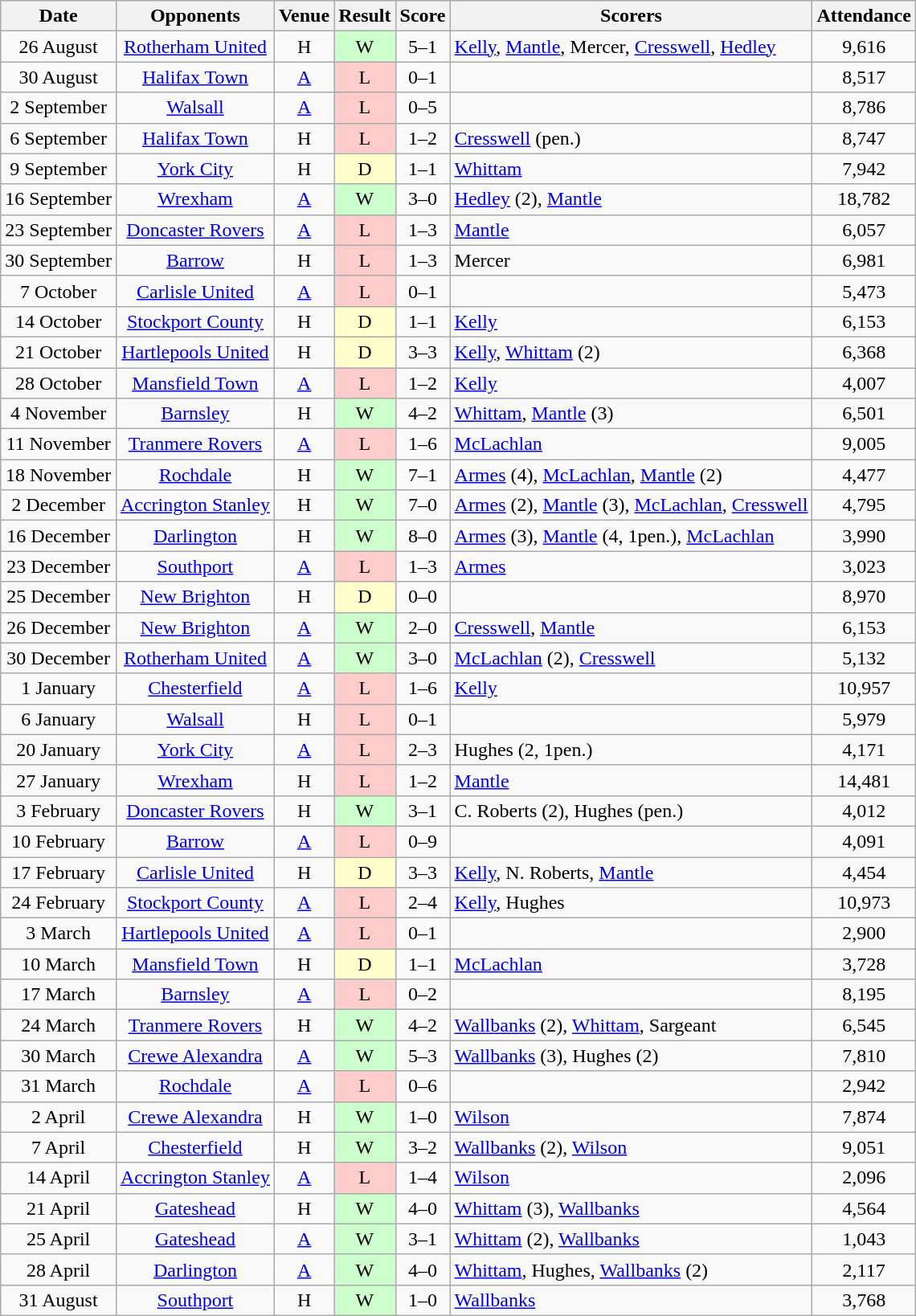<table class="wikitable" style="text-align:center">
<tr>
<th>Date</th>
<th>Opponents</th>
<th>Venue</th>
<th>Result</th>
<th>Score</th>
<th>Scorers</th>
<th>Attendance</th>
</tr>
<tr>
<td>26 August</td>
<td><a href='#'>Rotherham United</a></td>
<td>H</td>
<td style="background-color:#CCFFCC">W</td>
<td>5–1</td>
<td align="left"><a href='#'>Kelly</a>, <a href='#'>Mantle</a>, Mercer, <a href='#'>Cresswell</a>, <a href='#'>Hedley</a></td>
<td>9,616</td>
</tr>
<tr>
<td>30 August</td>
<td><a href='#'>Halifax Town</a></td>
<td><a href='#'>A</a></td>
<td style="background-color:#FFCCCC">L</td>
<td>0–1</td>
<td align="left"></td>
<td>8,517</td>
</tr>
<tr>
<td>2 September</td>
<td><a href='#'>Walsall</a></td>
<td><a href='#'>A</a></td>
<td style="background-color:#FFCCCC">L</td>
<td>0–5</td>
<td align="left"></td>
<td>8,786</td>
</tr>
<tr>
<td>6 September</td>
<td><a href='#'>Halifax Town</a></td>
<td>H</td>
<td style="background-color:#FFCCCC">L</td>
<td>1–2</td>
<td align="left"><a href='#'>Cresswell</a> (pen.)</td>
<td>8,747</td>
</tr>
<tr>
<td>9 September</td>
<td><a href='#'>York City</a></td>
<td>H</td>
<td style="background-color:#FFFFCC">D</td>
<td>1–1</td>
<td align="left"><a href='#'>Whittam</a></td>
<td>7,942</td>
</tr>
<tr>
<td>16 September</td>
<td><a href='#'>Wrexham</a></td>
<td><a href='#'>A</a></td>
<td style="background-color:#CCFFCC">W</td>
<td>3–0</td>
<td align="left"><a href='#'>Hedley</a> (2), <a href='#'>Mantle</a></td>
<td>18,782</td>
</tr>
<tr>
<td>23 September</td>
<td><a href='#'>Doncaster Rovers</a></td>
<td><a href='#'>A</a></td>
<td style="background-color:#FFCCCC">L</td>
<td>1–3</td>
<td align="left"><a href='#'>Mantle</a></td>
<td>6,057</td>
</tr>
<tr>
<td>30 September</td>
<td><a href='#'>Barrow</a></td>
<td>H</td>
<td style="background-color:#FFCCCC">L</td>
<td>1–3</td>
<td align="left">Mercer</td>
<td>6,981</td>
</tr>
<tr>
<td>7 October</td>
<td><a href='#'>Carlisle United</a></td>
<td><a href='#'>A</a></td>
<td style="background-color:#FFCCCC">L</td>
<td>0–1</td>
<td align="left"></td>
<td>5,473</td>
</tr>
<tr>
<td>14 October</td>
<td><a href='#'>Stockport County</a></td>
<td>H</td>
<td style="background-color:#FFFFCC">D</td>
<td>1–1</td>
<td align="left"><a href='#'>Kelly</a></td>
<td>6,153</td>
</tr>
<tr>
<td>21 October</td>
<td><a href='#'>Hartlepools United</a></td>
<td>H</td>
<td style="background-color:#FFFFCC">D</td>
<td>3–3</td>
<td align="left"><a href='#'>Kelly</a>, <a href='#'>Whittam</a> (2)</td>
<td>6,368</td>
</tr>
<tr>
<td>28 October</td>
<td><a href='#'>Mansfield Town</a></td>
<td><a href='#'>A</a></td>
<td style="background-color:#FFCCCC">L</td>
<td>1–2</td>
<td align="left"><a href='#'>Kelly</a></td>
<td>4,007</td>
</tr>
<tr>
<td>4 November</td>
<td><a href='#'>Barnsley</a></td>
<td>H</td>
<td style="background-color:#CCFFCC">W</td>
<td>4–2</td>
<td align="left"><a href='#'>Whittam</a>, <a href='#'>Mantle</a> (3)</td>
<td>6,501</td>
</tr>
<tr>
<td>11 November</td>
<td><a href='#'>Tranmere Rovers</a></td>
<td><a href='#'>A</a></td>
<td style="background-color:#FFCCCC">L</td>
<td>1–6</td>
<td align="left"><a href='#'>McLachlan</a></td>
<td>9,005</td>
</tr>
<tr>
<td>18 November</td>
<td><a href='#'>Rochdale</a></td>
<td>H</td>
<td style="background-color:#CCFFCC">W</td>
<td>7–1</td>
<td align="left"><a href='#'>Armes</a> (4), <a href='#'>McLachlan</a>, <a href='#'>Mantle</a> (2)</td>
<td>4,477</td>
</tr>
<tr>
<td>2 December</td>
<td><a href='#'>Accrington Stanley</a></td>
<td>H</td>
<td style="background-color:#CCFFCC">W</td>
<td>7–0</td>
<td align="left"><a href='#'>Armes</a> (2), <a href='#'>Mantle</a> (3), <a href='#'>McLachlan</a>, <a href='#'>Cresswell</a></td>
<td>4,795</td>
</tr>
<tr>
<td>16 December</td>
<td><a href='#'>Darlington</a></td>
<td>H</td>
<td style="background-color:#CCFFCC">W</td>
<td>8–0</td>
<td align="left"><a href='#'>Armes</a> (3), <a href='#'>Mantle</a> (4, 1pen.), <a href='#'>McLachlan</a></td>
<td>3,990</td>
</tr>
<tr>
<td>23 December</td>
<td><a href='#'>Southport</a></td>
<td><a href='#'>A</a></td>
<td style="background-color:#FFCCCC">L</td>
<td>1–3</td>
<td align="left"><a href='#'>Armes</a></td>
<td>3,023</td>
</tr>
<tr>
<td>25 December</td>
<td><a href='#'>New Brighton</a></td>
<td>H</td>
<td style="background-color:#FFFFCC">D</td>
<td>0–0</td>
<td align="left"></td>
<td>8,970</td>
</tr>
<tr>
<td>26 December</td>
<td><a href='#'>New Brighton</a></td>
<td><a href='#'>A</a></td>
<td style="background-color:#CCFFCC">W</td>
<td>2–0</td>
<td align="left"><a href='#'>Cresswell</a>, <a href='#'>Mantle</a></td>
<td>6,153</td>
</tr>
<tr>
<td>30 December</td>
<td><a href='#'>Rotherham United</a></td>
<td><a href='#'>A</a></td>
<td style="background-color:#CCFFCC">W</td>
<td>3–0</td>
<td align="left"><a href='#'>McLachlan</a> (2), <a href='#'>Cresswell</a></td>
<td>5,132</td>
</tr>
<tr>
<td>1 January</td>
<td><a href='#'>Chesterfield</a></td>
<td><a href='#'>A</a></td>
<td style="background-color:#FFCCCC">L</td>
<td>1–6</td>
<td align="left"><a href='#'>Kelly</a></td>
<td>10,957</td>
</tr>
<tr>
<td>6 January</td>
<td><a href='#'>Walsall</a></td>
<td>H</td>
<td style="background-color:#FFCCCC">L</td>
<td>0–1</td>
<td align="left"></td>
<td>5,979</td>
</tr>
<tr>
<td>20 January</td>
<td><a href='#'>York City</a></td>
<td><a href='#'>A</a></td>
<td style="background-color:#FFCCCC">L</td>
<td>2–3</td>
<td align="left">Hughes (2, 1pen.)</td>
<td>4,171</td>
</tr>
<tr>
<td>27 January</td>
<td><a href='#'>Wrexham</a></td>
<td>H</td>
<td style="background-color:#FFCCCC">L</td>
<td>1–2</td>
<td align="left"><a href='#'>Mantle</a></td>
<td>14,481</td>
</tr>
<tr>
<td>3 February</td>
<td><a href='#'>Doncaster Rovers</a></td>
<td>H</td>
<td style="background-color:#CCFFCC">W</td>
<td>3–1</td>
<td align="left">C. Roberts (2), Hughes (pen.)</td>
<td>4,012</td>
</tr>
<tr>
<td>10 February</td>
<td><a href='#'>Barrow</a></td>
<td><a href='#'>A</a></td>
<td style="background-color:#FFCCCC">L</td>
<td>0–9</td>
<td align="left"></td>
<td>4,091</td>
</tr>
<tr>
<td>17 February</td>
<td><a href='#'>Carlisle United</a></td>
<td>H</td>
<td style="background-color:#FFFFCC">D</td>
<td>3–3</td>
<td align="left"><a href='#'>Kelly</a>, N. Roberts, <a href='#'>Mantle</a></td>
<td>4,454</td>
</tr>
<tr>
<td>24 February</td>
<td><a href='#'>Stockport County</a></td>
<td><a href='#'>A</a></td>
<td style="background-color:#FFCCCC">L</td>
<td>2–4</td>
<td align="left"><a href='#'>Kelly</a>, Hughes</td>
<td>10,973</td>
</tr>
<tr>
<td>3 March</td>
<td><a href='#'>Hartlepools United</a></td>
<td><a href='#'>A</a></td>
<td style="background-color:#FFCCCC">L</td>
<td>0–1</td>
<td align="left"></td>
<td>2,900</td>
</tr>
<tr>
<td>10 March</td>
<td><a href='#'>Mansfield Town</a></td>
<td>H</td>
<td style="background-color:#FFFFCC">D</td>
<td>1–1</td>
<td align="left"><a href='#'>McLachlan</a></td>
<td>3,728</td>
</tr>
<tr>
<td>17 March</td>
<td><a href='#'>Barnsley</a></td>
<td><a href='#'>A</a></td>
<td style="background-color:#FFCCCC">L</td>
<td>0–2</td>
<td align="left"></td>
<td>8,195</td>
</tr>
<tr>
<td>24 March</td>
<td><a href='#'>Tranmere Rovers</a></td>
<td>H</td>
<td style="background-color:#CCFFCC">W</td>
<td>4–2</td>
<td align="left"><a href='#'>Wallbanks</a> (2), <a href='#'>Whittam</a>, Sargeant</td>
<td>6,545</td>
</tr>
<tr>
<td>30 March</td>
<td><a href='#'>Crewe Alexandra</a></td>
<td><a href='#'>A</a></td>
<td style="background-color:#CCFFCC">W</td>
<td>5–3</td>
<td align="left"><a href='#'>Wallbanks</a> (3), Hughes (2)</td>
<td>7,810</td>
</tr>
<tr>
<td>31 March</td>
<td><a href='#'>Rochdale</a></td>
<td><a href='#'>A</a></td>
<td style="background-color:#FFCCCC">L</td>
<td>0–6</td>
<td align="left"></td>
<td>2,942</td>
</tr>
<tr>
<td>2 April</td>
<td><a href='#'>Crewe Alexandra</a></td>
<td>H</td>
<td style="background-color:#CCFFCC">W</td>
<td>1–0</td>
<td align="left"><a href='#'>Wilson</a></td>
<td>7,874</td>
</tr>
<tr>
<td>7 April</td>
<td><a href='#'>Chesterfield</a></td>
<td>H</td>
<td style="background-color:#CCFFCC">W</td>
<td>3–2</td>
<td align="left"><a href='#'>Wallbanks</a> (2), <a href='#'>Wilson</a></td>
<td>9,051</td>
</tr>
<tr>
<td>14 April</td>
<td><a href='#'>Accrington Stanley</a></td>
<td><a href='#'>A</a></td>
<td style="background-color:#FFCCCC">L</td>
<td>1–4</td>
<td align="left"><a href='#'>Wilson</a></td>
<td>2,096</td>
</tr>
<tr>
<td>21 April</td>
<td><a href='#'>Gateshead</a></td>
<td>H</td>
<td style="background-color:#CCFFCC">W</td>
<td>4–0</td>
<td align="left"><a href='#'>Whittam</a> (3), <a href='#'>Wallbanks</a></td>
<td>4,564</td>
</tr>
<tr>
<td>25 April</td>
<td><a href='#'>Gateshead</a></td>
<td><a href='#'>A</a></td>
<td style="background-color:#CCFFCC">W</td>
<td>3–1</td>
<td align="left"><a href='#'>Whittam</a> (2), <a href='#'>Wallbanks</a></td>
<td>1,043</td>
</tr>
<tr>
<td>28 April</td>
<td><a href='#'>Darlington</a></td>
<td><a href='#'>A</a></td>
<td style="background-color:#CCFFCC">W</td>
<td>4–0</td>
<td align="left"><a href='#'>Whittam</a>, Hughes, <a href='#'>Wallbanks</a> (2)</td>
<td>2,117</td>
</tr>
<tr>
<td>31 August</td>
<td><a href='#'>Southport</a></td>
<td>H</td>
<td style="background-color:#CCFFCC">W</td>
<td>1–0</td>
<td align="left"><a href='#'>Wallbanks</a></td>
<td>3,768</td>
</tr>
</table>
